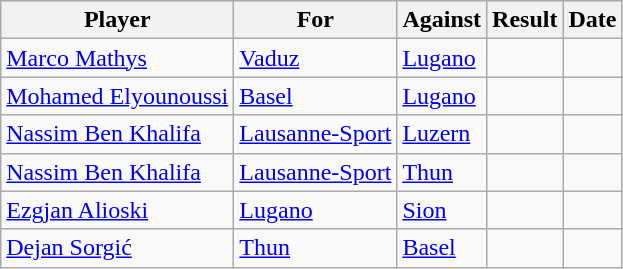<table class="wikitable sortable">
<tr>
<th>Player</th>
<th>For</th>
<th>Against</th>
<th style="text-align:center;">Result</th>
<th>Date</th>
</tr>
<tr>
<td> <a href='#'>Marco Mathys</a></td>
<td><a href='#'>Vaduz</a></td>
<td><a href='#'>Lugano</a></td>
<td style="text-align:center;"></td>
<td></td>
</tr>
<tr>
<td> <a href='#'>Mohamed Elyounoussi</a></td>
<td><a href='#'>Basel</a></td>
<td><a href='#'>Lugano</a></td>
<td style="text-align:center;"></td>
<td></td>
</tr>
<tr>
<td> <a href='#'>Nassim Ben Khalifa</a></td>
<td><a href='#'>Lausanne-Sport</a></td>
<td><a href='#'>Luzern</a></td>
<td style="text-align:center;"></td>
<td></td>
</tr>
<tr>
<td> <a href='#'>Nassim Ben Khalifa</a></td>
<td><a href='#'>Lausanne-Sport</a></td>
<td><a href='#'>Thun</a></td>
<td style="text-align:center;"></td>
<td></td>
</tr>
<tr>
<td> <a href='#'>Ezgjan Alioski</a></td>
<td><a href='#'>Lugano</a></td>
<td><a href='#'>Sion</a></td>
<td style="text-align:center;"></td>
<td></td>
</tr>
<tr>
<td> <a href='#'>Dejan Sorgić</a></td>
<td><a href='#'>Thun</a></td>
<td><a href='#'>Basel</a></td>
<td style="text-align:center;"></td>
<td></td>
</tr>
</table>
